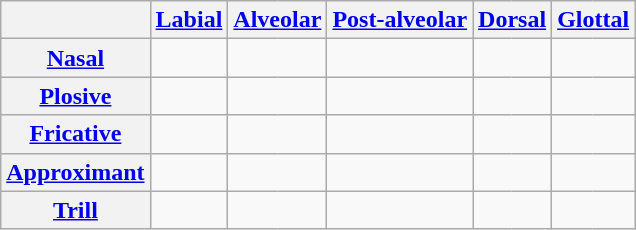<table class=wikitable style=text-align:center>
<tr>
<th></th>
<th colspan=2><a href='#'>Labial</a></th>
<th colspan=2><a href='#'>Alveolar</a></th>
<th colspan=2><a href='#'>Post-alveolar</a></th>
<th colspan=2><a href='#'>Dorsal</a></th>
<th colspan=2><a href='#'>Glottal</a></th>
</tr>
<tr>
<th><a href='#'>Nasal</a></th>
<td style=border-right-width:0></td>
<td style=border-left-width:0></td>
<td style=border-right-width:0></td>
<td style=border-left-width:0></td>
<td colspan=2></td>
<td style=border-right-width:0></td>
<td style=border-left-width:0></td>
<td colspan=2></td>
</tr>
<tr>
<th><a href='#'>Plosive</a></th>
<td style=border-right-width:0></td>
<td style=border-left-width:0></td>
<td style=border-right-width:0></td>
<td style=border-left-width:0></td>
<td colspan=2></td>
<td style=border-right-width:0></td>
<td style=border-left-width:0></td>
<td style=border-right-width:0></td>
<td style=border-left-width:0></td>
</tr>
<tr>
<th><a href='#'>Fricative</a></th>
<td colspan=2></td>
<td style=border-right-width:0></td>
<td style=border-left-width:0></td>
<td style=border-right-width:0></td>
<td style=border-left-width:0></td>
<td colspan=2></td>
<td style=border-right-width:0></td>
<td style=border-left-width:0></td>
</tr>
<tr>
<th><a href='#'>Approximant</a></th>
<td style=border-right-width:0></td>
<td style=border-left-width:0></td>
<td style=border-right-width:0></td>
<td style=border-left-width:0></td>
<td style=border-right-width:0></td>
<td style=border-left-width:0></td>
<td style=border-right-width:0></td>
<td style=border-left-width:0></td>
<td colspan=2></td>
</tr>
<tr>
<th><a href='#'>Trill</a></th>
<td colspan=2></td>
<td style=border-right-width:0></td>
<td style=border-left-width:0></td>
<td colspan=2></td>
<td colspan=2></td>
<td colspan=2></td>
</tr>
</table>
